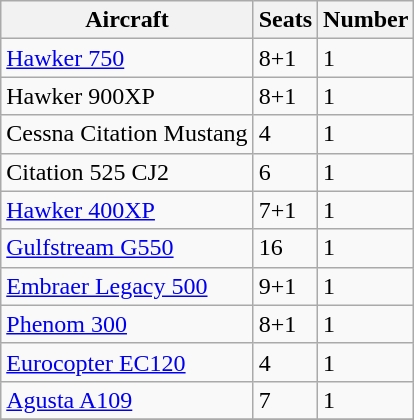<table class="wikitable">
<tr>
<th>Aircraft</th>
<th>Seats</th>
<th>Number</th>
</tr>
<tr>
<td><a href='#'>Hawker 750</a></td>
<td>8+1</td>
<td>1</td>
</tr>
<tr>
<td>Hawker 900XP</td>
<td>8+1</td>
<td>1</td>
</tr>
<tr>
<td>Cessna Citation Mustang</td>
<td>4</td>
<td>1</td>
</tr>
<tr>
<td>Citation 525 CJ2</td>
<td>6</td>
<td>1</td>
</tr>
<tr>
<td><a href='#'>Hawker 400XP</a></td>
<td>7+1</td>
<td>1</td>
</tr>
<tr>
<td><a href='#'>Gulfstream G550</a></td>
<td>16</td>
<td>1</td>
</tr>
<tr>
<td><a href='#'>Embraer Legacy 500</a></td>
<td>9+1</td>
<td>1</td>
</tr>
<tr>
<td><a href='#'>Phenom 300</a></td>
<td>8+1</td>
<td>1</td>
</tr>
<tr>
<td><a href='#'>Eurocopter EC120</a></td>
<td>4</td>
<td>1</td>
</tr>
<tr>
<td><a href='#'>Agusta A109</a></td>
<td>7</td>
<td>1</td>
</tr>
<tr>
</tr>
</table>
